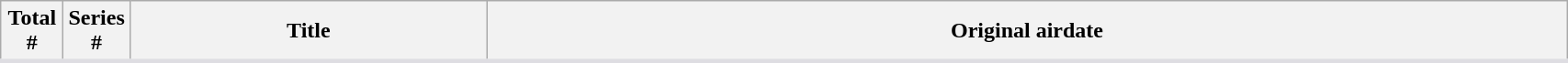<table class="wikitable plainrowheaders" style="background: White; border-bottom: 3px solid #dedde2; width:90%">
<tr>
<th width="4%">Total<br>#</th>
<th width="4%">Series<br>#</th>
<th>Title</th>
<th>Original airdate<br></th>
</tr>
</table>
